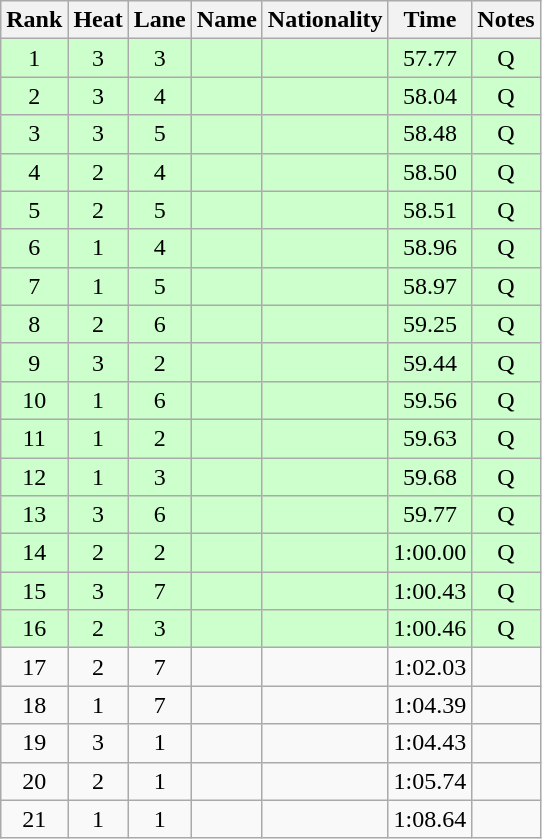<table class="wikitable sortable" style="text-align:center">
<tr>
<th>Rank</th>
<th>Heat</th>
<th>Lane</th>
<th>Name</th>
<th>Nationality</th>
<th>Time</th>
<th>Notes</th>
</tr>
<tr bgcolor=ccffcc>
<td>1</td>
<td>3</td>
<td>3</td>
<td align="left"></td>
<td align="left"></td>
<td>57.77</td>
<td>Q</td>
</tr>
<tr bgcolor=ccffcc>
<td>2</td>
<td>3</td>
<td>4</td>
<td align="left"></td>
<td align="left"></td>
<td>58.04</td>
<td>Q</td>
</tr>
<tr bgcolor=ccffcc>
<td>3</td>
<td>3</td>
<td>5</td>
<td align="left"></td>
<td align="left"></td>
<td>58.48</td>
<td>Q</td>
</tr>
<tr bgcolor=ccffcc>
<td>4</td>
<td>2</td>
<td>4</td>
<td align="left"></td>
<td align="left"></td>
<td>58.50</td>
<td>Q</td>
</tr>
<tr bgcolor=ccffcc>
<td>5</td>
<td>2</td>
<td>5</td>
<td align="left"></td>
<td align="left"></td>
<td>58.51</td>
<td>Q</td>
</tr>
<tr bgcolor=ccffcc>
<td>6</td>
<td>1</td>
<td>4</td>
<td align="left"></td>
<td align="left"></td>
<td>58.96</td>
<td>Q</td>
</tr>
<tr bgcolor=ccffcc>
<td>7</td>
<td>1</td>
<td>5</td>
<td align="left"></td>
<td align="left"></td>
<td>58.97</td>
<td>Q</td>
</tr>
<tr bgcolor=ccffcc>
<td>8</td>
<td>2</td>
<td>6</td>
<td align="left"></td>
<td align="left"></td>
<td>59.25</td>
<td>Q</td>
</tr>
<tr bgcolor=ccffcc>
<td>9</td>
<td>3</td>
<td>2</td>
<td align="left"></td>
<td align="left"></td>
<td>59.44</td>
<td>Q</td>
</tr>
<tr bgcolor=ccffcc>
<td>10</td>
<td>1</td>
<td>6</td>
<td align="left"></td>
<td align="left"></td>
<td>59.56</td>
<td>Q</td>
</tr>
<tr bgcolor=ccffcc>
<td>11</td>
<td>1</td>
<td>2</td>
<td align="left"></td>
<td align="left"></td>
<td>59.63</td>
<td>Q</td>
</tr>
<tr bgcolor=ccffcc>
<td>12</td>
<td>1</td>
<td>3</td>
<td align="left"></td>
<td align="left"></td>
<td>59.68</td>
<td>Q</td>
</tr>
<tr bgcolor=ccffcc>
<td>13</td>
<td>3</td>
<td>6</td>
<td align="left"></td>
<td align="left"></td>
<td>59.77</td>
<td>Q</td>
</tr>
<tr bgcolor=ccffcc>
<td>14</td>
<td>2</td>
<td>2</td>
<td align="left"></td>
<td align="left"></td>
<td>1:00.00</td>
<td>Q</td>
</tr>
<tr bgcolor=ccffcc>
<td>15</td>
<td>3</td>
<td>7</td>
<td align="left"></td>
<td align="left"></td>
<td>1:00.43</td>
<td>Q</td>
</tr>
<tr bgcolor=ccffcc>
<td>16</td>
<td>2</td>
<td>3</td>
<td align="left"></td>
<td align="left"></td>
<td>1:00.46</td>
<td>Q</td>
</tr>
<tr>
<td>17</td>
<td>2</td>
<td>7</td>
<td align="left"></td>
<td align="left"></td>
<td>1:02.03</td>
<td></td>
</tr>
<tr>
<td>18</td>
<td>1</td>
<td>7</td>
<td align="left"></td>
<td align="left"></td>
<td>1:04.39</td>
<td></td>
</tr>
<tr>
<td>19</td>
<td>3</td>
<td>1</td>
<td align="left"></td>
<td align="left"></td>
<td>1:04.43</td>
<td></td>
</tr>
<tr>
<td>20</td>
<td>2</td>
<td>1</td>
<td align="left"></td>
<td align="left"></td>
<td>1:05.74</td>
<td></td>
</tr>
<tr>
<td>21</td>
<td>1</td>
<td>1</td>
<td align="left"></td>
<td align="left"></td>
<td>1:08.64</td>
<td></td>
</tr>
</table>
